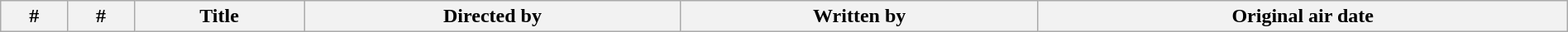<table class="wikitable plainrowheaders" style="width:100%; margin:auto;">
<tr>
<th>#</th>
<th>#</th>
<th>Title</th>
<th>Directed by</th>
<th>Written by</th>
<th>Original air date<br>



















































</th>
</tr>
</table>
